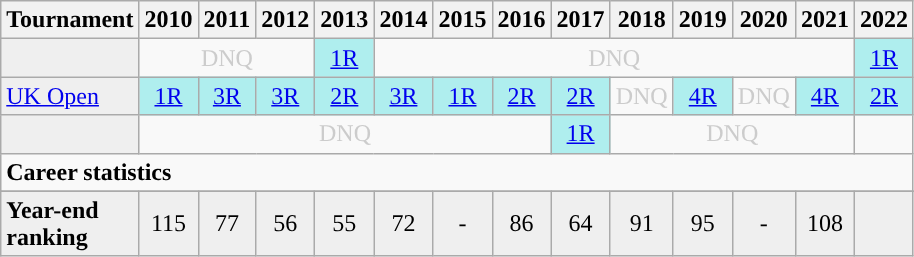<table class="wikitable" style="width:30%; margin:0">
<tr>
<th>Tournament</th>
<th>2010</th>
<th>2011</th>
<th>2012</th>
<th>2013</th>
<th>2014</th>
<th>2015</th>
<th>2016</th>
<th>2017</th>
<th>2018</th>
<th>2019</th>
<th>2020</th>
<th>2021</th>
<th>2022</th>
</tr>
<tr>
<td style="background:#efefef;"></td>
<td colspan="3" style="text-align:center; color:#ccc;">DNQ</td>
<td style="text-align:center; background:#afeeee;"><a href='#'>1R</a></td>
<td colspan="8" style="text-align:center; color:#ccc;">DNQ</td>
<td style="text-align:center; background:#afeeee;"><a href='#'>1R</a></td>
</tr>
<tr>
<td style="background:#efefef;"><a href='#'>UK Open</a></td>
<td style="text-align:center; background:#afeeee;"><a href='#'>1R</a></td>
<td style="text-align:center; background:#afeeee;"><a href='#'>3R</a></td>
<td style="text-align:center; background:#afeeee;"><a href='#'>3R</a></td>
<td style="text-align:center; background:#afeeee;"><a href='#'>2R</a></td>
<td style="text-align:center; background:#afeeee;"><a href='#'>3R</a></td>
<td style="text-align:center; background:#afeeee;"><a href='#'>1R</a></td>
<td style="text-align:center; background:#afeeee;"><a href='#'>2R</a></td>
<td style="text-align:center; background:#afeeee;"><a href='#'>2R</a></td>
<td style="text-align:center; color:#ccc;">DNQ</td>
<td style="text-align:center; background:#afeeee;"><a href='#'>4R</a></td>
<td style="text-align:center; color:#ccc;">DNQ</td>
<td style="text-align:center; background:#afeeee;"><a href='#'>4R</a></td>
<td style="text-align:center; background:#afeeee;"><a href='#'>2R</a></td>
</tr>
<tr>
<td style="background:#efefef;"></td>
<td colspan="7" style="text-align:center; color:#ccc;">DNQ</td>
<td style="text-align:center; background:#afeeee;"><a href='#'>1R</a></td>
<td colspan="4" style="text-align:center; color:#ccc;">DNQ</td>
<td></td>
</tr>
<tr>
<td colspan="18" align="left"><strong>Career statistics</strong></td>
</tr>
<tr>
</tr>
<tr bgcolor="efefef">
<td align="left"><strong>Year-end ranking</strong></td>
<td style="text-align:center;">115</td>
<td style="text-align:center;">77</td>
<td style="text-align:center;">56</td>
<td style="text-align:center;">55</td>
<td style="text-align:center;">72</td>
<td style="text-align:center;">-</td>
<td style="text-align:center;">86</td>
<td style="text-align:center;">64</td>
<td style="text-align:center;">91</td>
<td style="text-align:center;">95</td>
<td style="text-align:center;">-</td>
<td style="text-align:center;">108</td>
<td></td>
</tr>
</table>
